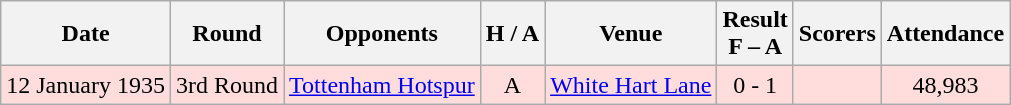<table class="wikitable" style="text-align:center">
<tr>
<th>Date</th>
<th>Round</th>
<th>Opponents</th>
<th>H / A</th>
<th>Venue</th>
<th>Result<br>F – A</th>
<th>Scorers</th>
<th>Attendance</th>
</tr>
<tr bgcolor="#ffdddd">
<td>12 January 1935</td>
<td>3rd Round</td>
<td><a href='#'>Tottenham Hotspur</a></td>
<td>A</td>
<td><a href='#'>White Hart Lane</a></td>
<td>0 - 1</td>
<td></td>
<td>48,983</td>
</tr>
</table>
